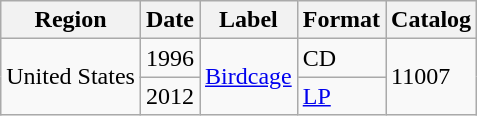<table class="wikitable">
<tr>
<th>Region</th>
<th>Date</th>
<th>Label</th>
<th>Format</th>
<th>Catalog</th>
</tr>
<tr>
<td rowspan="2">United States</td>
<td>1996</td>
<td rowspan="2"><a href='#'>Birdcage</a></td>
<td>CD</td>
<td rowspan="2">11007</td>
</tr>
<tr>
<td>2012</td>
<td><a href='#'>LP</a></td>
</tr>
</table>
